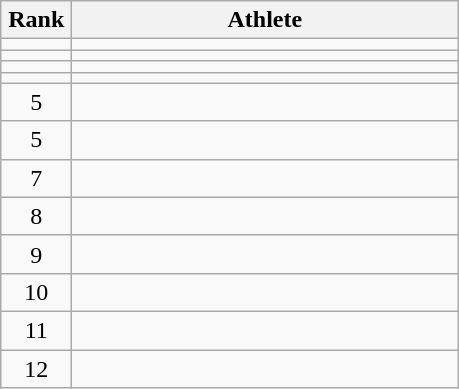<table class="wikitable" style="text-align: center;">
<tr>
<th width=40>Rank</th>
<th width=250>Athlete</th>
</tr>
<tr>
<td></td>
<td align=left></td>
</tr>
<tr>
<td></td>
<td align=left></td>
</tr>
<tr>
<td></td>
<td align=left></td>
</tr>
<tr>
<td></td>
<td align=left></td>
</tr>
<tr>
<td>5</td>
<td align=left></td>
</tr>
<tr>
<td>5</td>
<td align=left></td>
</tr>
<tr>
<td>7</td>
<td align=left></td>
</tr>
<tr>
<td>8</td>
<td align=left></td>
</tr>
<tr>
<td>9</td>
<td align=left></td>
</tr>
<tr>
<td>10</td>
<td align=left></td>
</tr>
<tr>
<td>11</td>
<td align=left></td>
</tr>
<tr>
<td>12</td>
<td align=left></td>
</tr>
</table>
